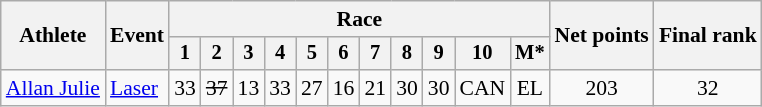<table class="wikitable" style="font-size:90%">
<tr>
<th rowspan=2>Athlete</th>
<th rowspan=2>Event</th>
<th colspan=11>Race</th>
<th rowspan=2>Net points</th>
<th rowspan=2>Final rank</th>
</tr>
<tr style="font-size:95%">
<th>1</th>
<th>2</th>
<th>3</th>
<th>4</th>
<th>5</th>
<th>6</th>
<th>7</th>
<th>8</th>
<th>9</th>
<th>10</th>
<th>M*</th>
</tr>
<tr align=center>
<td align=left><a href='#'>Allan Julie</a></td>
<td align=left><a href='#'>Laser</a></td>
<td>33</td>
<td><s>37</s></td>
<td>13</td>
<td>33</td>
<td>27</td>
<td>16</td>
<td>21</td>
<td>30</td>
<td>30</td>
<td>CAN</td>
<td>EL</td>
<td>203</td>
<td>32</td>
</tr>
</table>
